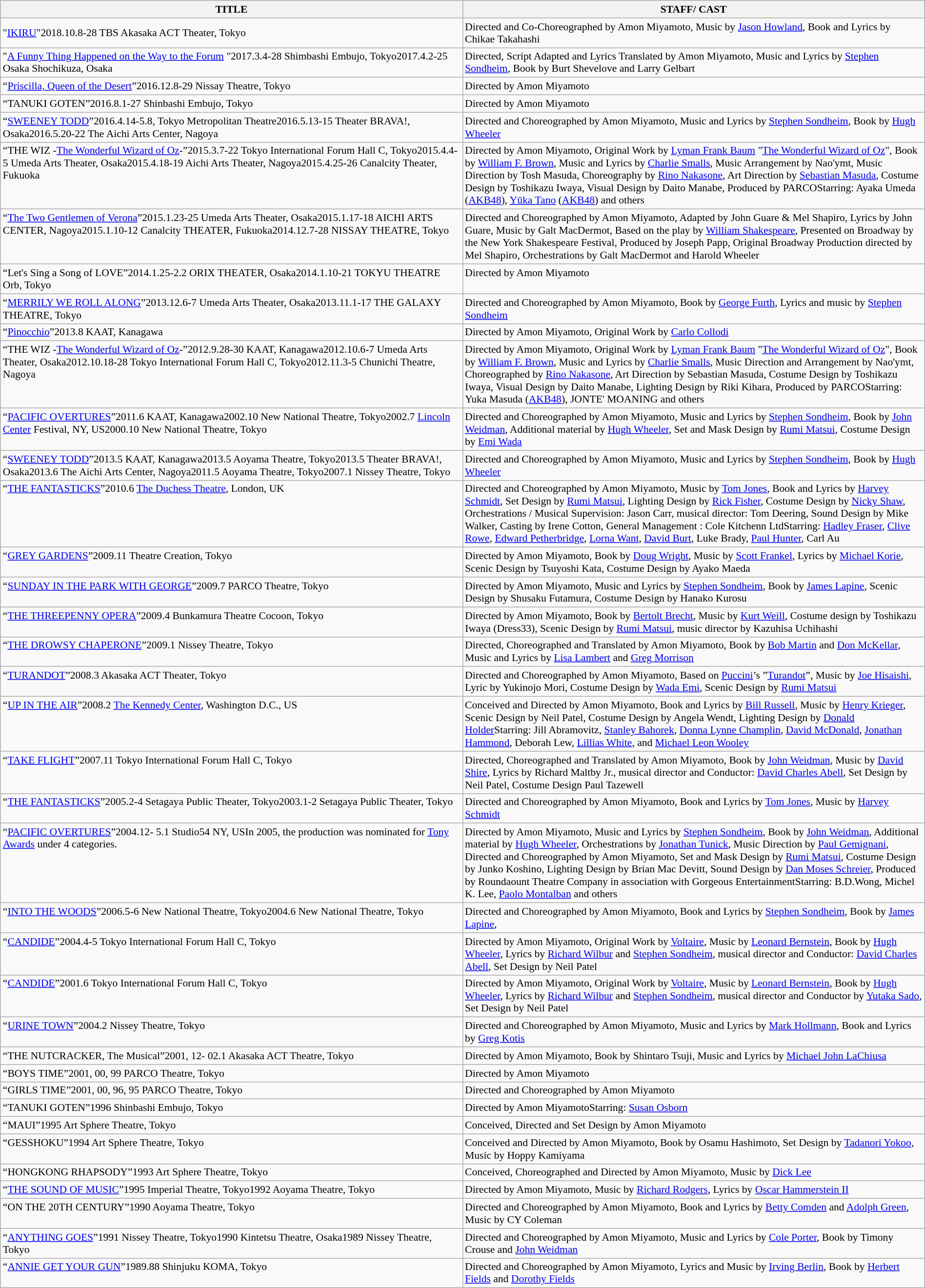<table class="wikitable"  style="font-size:90%; width:100%;">
<tr>
<th>TITLE</th>
<th>STAFF/ CAST</th>
</tr>
<tr>
<td>"<a href='#'>IKIRU</a>"2018.10.8-28 TBS Akasaka ACT Theater, Tokyo</td>
<td>Directed and Co-Choreographed by Amon Miyamoto, Music by <a href='#'>Jason Howland</a>, Book and Lyrics by Chikae Takahashi</td>
</tr>
<tr valign="top">
<td>"<a href='#'>A Funny Thing Happened on the Way to the Forum</a> <Edo version>"2017.3.4-28 Shimbashi Embujo, Tokyo2017.4.2-25 Osaka Shochikuza, Osaka</td>
<td>Directed, Script Adapted and Lyrics Translated by Amon Miyamoto, Music and Lyrics by <a href='#'>Stephen Sondheim</a>, Book by Burt Shevelove and Larry Gelbart</td>
</tr>
<tr valign="top">
<td>“<a href='#'>Priscilla, Queen of the Desert</a>”2016.12.8-29 Nissay Theatre, Tokyo</td>
<td>Directed by Amon Miyamoto</td>
</tr>
<tr valign="top">
<td>“TANUKI GOTEN”2016.8.1-27 Shinbashi Embujo, Tokyo</td>
<td>Directed by Amon Miyamoto</td>
</tr>
<tr valign="top">
<td>“<a href='#'>SWEENEY TODD</a>”2016.4.14-5.8, Tokyo Metropolitan Theatre2016.5.13-15 Theater BRAVA!, Osaka2016.5.20-22 The Aichi Arts Center, Nagoya</td>
<td>Directed and Choreographed by Amon Miyamoto, Music and Lyrics by <a href='#'>Stephen Sondheim</a>, Book by <a href='#'>Hugh Wheeler</a></td>
</tr>
<tr valign="top">
<td style="width:50%">“THE WIZ -<a href='#'>The Wonderful Wizard of Oz</a>-”2015.3.7-22 Tokyo International Forum Hall C, Tokyo2015.4.4-5 Umeda Arts Theater, Osaka2015.4.18-19 Aichi Arts Theater, Nagoya2015.4.25-26 Canalcity Theater, Fukuoka</td>
<td>Directed by Amon Miyamoto, Original Work by <a href='#'>Lyman Frank Baum</a> "<a href='#'>The Wonderful Wizard of Oz</a>", Book by <a href='#'>William F. Brown</a>, Music and Lyrics by <a href='#'>Charlie Smalls</a>, Music Arrangement by Nao'ymt, Music Direction by Tosh Masuda, Choreography by <a href='#'>Rino Nakasone</a>, Art Direction by <a href='#'>Sebastian Masuda</a>, Costume Design by Toshikazu Iwaya, Visual Design by Daito Manabe, Produced by PARCOStarring: Ayaka Umeda (<a href='#'>AKB48</a>), <a href='#'>Yūka Tano</a> (<a href='#'>AKB48</a>) and others</td>
</tr>
<tr valign="top">
<td style="width:50%">“<a href='#'>The Two Gentlemen of Verona</a>”2015.1.23-25 Umeda Arts Theater, Osaka2015.1.17-18 AICHI ARTS CENTER, Nagoya2015.1.10-12 Canalcity THEATER, Fukuoka2014.12.7-28 NISSAY THEATRE, Tokyo</td>
<td>Directed and Choreographed by Amon Miyamoto, Adapted by John Guare & Mel Shapiro, Lyrics by John Guare, Music by Galt MacDermot, Based on the play by <a href='#'>William Shakespeare</a>, Presented on Broadway by the New York Shakespeare Festival, Produced by Joseph Papp, Original Broadway Production directed by Mel Shapiro, Orchestrations by Galt MacDermot and Harold Wheeler</td>
</tr>
<tr valign="top">
<td style="width:50%">“Let's Sing a Song of LOVE”2014.1.25-2.2 ORIX THEATER, Osaka2014.1.10-21 TOKYU THEATRE Orb, Tokyo</td>
<td>Directed by Amon Miyamoto</td>
</tr>
<tr valign="top">
<td style="width:50%">“<a href='#'>MERRILY WE ROLL ALONG</a>”2013.12.6-7 Umeda Arts Theater, Osaka2013.11.1-17 THE GALAXY THEATRE, Tokyo</td>
<td>Directed and Choreographed by Amon Miyamoto, Book by <a href='#'>George Furth</a>, Lyrics and music by <a href='#'>Stephen Sondheim</a></td>
</tr>
<tr valign="top">
<td style="width:50%">“<a href='#'>Pinocchio</a>”2013.8 KAAT<Kanagawa Arts Theatre>, Kanagawa</td>
<td>Directed by Amon Miyamoto, Original Work by <a href='#'>Carlo Collodi</a></td>
</tr>
<tr valign="top">
<td style="width:50%">“THE WIZ -<a href='#'>The Wonderful Wizard of Oz</a>-”2012.9.28-30 KAAT<Kanagawa Arts Theatre>, Kanagawa2012.10.6-7 Umeda Arts Theater, Osaka2012.10.18-28 Tokyo International Forum Hall C, Tokyo2012.11.3-5 Chunichi Theatre, Nagoya</td>
<td>Directed by Amon Miyamoto, Original Work by <a href='#'>Lyman Frank Baum</a> "<a href='#'>The Wonderful Wizard of Oz</a>", Book by <a href='#'>William F. Brown</a>, Music and Lyrics by <a href='#'>Charlie Smalls</a>, Music Direction and Arrangement by Nao'ymt, Choreographed by <a href='#'>Rino Nakasone</a>, Art Direction by Sebastian Masuda, Costume Design by Toshikazu Iwaya, Visual Design by Daito Manabe, Lighting Design by Riki Kihara, Produced by PARCOStarring: Yuka Masuda (<a href='#'>AKB48</a>), JONTE' MOANING and others</td>
</tr>
<tr valign="top">
<td style="width:50%">“<a href='#'>PACIFIC OVERTURES</a>”2011.6 KAAT<Kanagawa Arts Theatre>, Kanagawa2002.10 New National Theatre, Tokyo2002.7 <a href='#'>Lincoln Center</a> Festival, NY, US2000.10 New National Theatre, Tokyo</td>
<td>Directed and Choreographed by Amon Miyamoto, Music and Lyrics by <a href='#'>Stephen Sondheim</a>, Book by <a href='#'>John Weidman</a>, Additional material by <a href='#'>Hugh Wheeler</a>, Set and Mask Design by <a href='#'>Rumi Matsui</a>, Costume Design by <a href='#'>Emi Wada</a></td>
</tr>
<tr valign="top">
<td>“<a href='#'>SWEENEY TODD</a>”2013.5 KAAT<Kanagawa Arts Theatre>, Kanagawa2013.5 Aoyama Theatre, Tokyo2013.5 Theater BRAVA!, Osaka2013.6 The Aichi Arts Center, Nagoya2011.5 Aoyama Theatre, Tokyo2007.1 Nissey Theatre, Tokyo</td>
<td>Directed and Choreographed by Amon Miyamoto, Music and Lyrics by <a href='#'>Stephen Sondheim</a>, Book by <a href='#'>Hugh Wheeler</a></td>
</tr>
<tr valign="top">
<td>“<a href='#'>THE FANTASTICKS</a>”2010.6 <a href='#'>The Duchess Theatre</a>, London, UK</td>
<td>Directed and Choreographed by Amon Miyamoto, Music by <a href='#'>Tom Jones</a>, Book and Lyrics by <a href='#'>Harvey Schmidt</a>, Set Design by <a href='#'>Rumi Matsui</a>, Lighting Design by <a href='#'>Rick Fisher</a>, Costume Design by <a href='#'>Nicky Shaw</a>, Orchestrations / Musical Supervision: Jason Carr, musical director: Tom Deering, Sound Design by Mike Walker, Casting by Irene Cotton, General Management : Cole Kitchenn LtdStarring: <a href='#'>Hadley Fraser</a>, <a href='#'>Clive Rowe</a>, <a href='#'>Edward Petherbridge</a>, <a href='#'>Lorna Want</a>, <a href='#'>David Burt</a>, Luke Brady, <a href='#'>Paul Hunter</a>, Carl Au</td>
</tr>
<tr valign="top">
<td>“<a href='#'>GREY GARDENS</a>”2009.11 Theatre Creation, Tokyo</td>
<td>Directed by Amon Miyamoto, Book by <a href='#'>Doug Wright</a>, Music by <a href='#'>Scott Frankel</a>, Lyrics by <a href='#'>Michael Korie</a>, Scenic Design by Tsuyoshi Kata, Costume Design by Ayako Maeda</td>
</tr>
<tr valign="top">
<td>“<a href='#'>SUNDAY IN THE PARK WITH GEORGE</a>”2009.7 PARCO Theatre, Tokyo</td>
<td>Directed by Amon Miyamoto, Music and Lyrics by <a href='#'>Stephen Sondheim</a>, Book by <a href='#'>James Lapine</a>, Scenic Design by Shusaku Futamura, Costume Design by Hanako Kurosu</td>
</tr>
<tr valign="top">
<td>“<a href='#'>THE THREEPENNY OPERA</a>”2009.4 Bunkamura Theatre Cocoon, Tokyo</td>
<td>Directed by Amon Miyamoto, Book by <a href='#'>Bertolt Brecht</a>, Music by <a href='#'>Kurt Weill</a>, Costume design by Toshikazu Iwaya (Dress33), Scenic Design by <a href='#'>Rumi Matsui</a>, music director by Kazuhisa Uchihashi</td>
</tr>
<tr valign="top">
<td>“<a href='#'>THE DROWSY CHAPERONE</a>”2009.1 Nissey Theatre, Tokyo</td>
<td>Directed, Choreographed and Translated by Amon Miyamoto, Book by <a href='#'>Bob Martin</a> and <a href='#'>Don McKellar</a>, Music and Lyrics by <a href='#'>Lisa Lambert</a> and <a href='#'>Greg Morrison</a></td>
</tr>
<tr valign="top">
<td>“<a href='#'>TURANDOT</a>”2008.3 Akasaka ACT Theater, Tokyo</td>
<td>Directed and Choreographed by Amon Miyamoto, Based on <a href='#'>Puccini</a>’s ”<a href='#'>Turandot</a>”, Music by <a href='#'>Joe Hisaishi</a>, Lyric by Yukinojo Mori, Costume Design by <a href='#'>Wada Emi</a>, Scenic Design by <a href='#'>Rumi Matsui</a></td>
</tr>
<tr valign="top">
<td>“<a href='#'>UP IN THE AIR</a>”2008.2 <a href='#'>The Kennedy Center</a>, Washington D.C., US</td>
<td>Conceived and Directed by Amon Miyamoto, Book and Lyrics by <a href='#'>Bill Russell</a>, Music by <a href='#'>Henry Krieger</a>, Scenic Design by Neil Patel, Costume Design by Angela Wendt, Lighting Design by <a href='#'>Donald Holder</a>Starring: Jill Abramovitz, <a href='#'>Stanley Bahorek</a>, <a href='#'>Donna Lynne Champlin</a>, <a href='#'>David McDonald</a>, <a href='#'>Jonathan Hammond</a>, Deborah Lew, <a href='#'>Lillias White</a>, and <a href='#'>Michael Leon Wooley</a></td>
</tr>
<tr valign="top">
<td>“<a href='#'>TAKE FLIGHT</a>”2007.11 Tokyo International Forum Hall C, Tokyo</td>
<td>Directed, Choreographed and Translated by Amon Miyamoto, Book by <a href='#'>John Weidman</a>, Music by <a href='#'>David Shire</a>, Lyrics by Richard Maltby Jr., musical director and Conductor: <a href='#'>David Charles Abell</a>, Set Design by Neil Patel, Costume Design Paul Tazewell</td>
</tr>
<tr valign="top">
<td>“<a href='#'>THE FANTASTICKS</a>”2005.2-4 Setagaya Public Theater, Tokyo2003.1-2 Setagaya Public Theater, Tokyo</td>
<td>Directed and Choreographed by Amon Miyamoto, Book and Lyrics by <a href='#'>Tom Jones</a>, Music by <a href='#'>Harvey Schmidt</a></td>
</tr>
<tr valign="top">
<td>“<a href='#'>PACIFIC OVERTURES</a>”2004.12- 5.1 Studio54 NY, USIn 2005, the production was nominated for <a href='#'>Tony Awards</a> under 4 categories.</td>
<td>Directed by Amon Miyamoto, Music and Lyrics by <a href='#'>Stephen Sondheim</a>, Book by <a href='#'>John Weidman</a>, Additional material by <a href='#'>Hugh Wheeler</a>, Orchestrations by <a href='#'>Jonathan Tunick</a>, Music Direction by <a href='#'>Paul Gemignani</a>, Directed and Choreographed by Amon Miyamoto, Set and Mask Design by <a href='#'>Rumi Matsui</a>, Costume Design by Junko Koshino, Lighting Design by Brian Mac Devitt, Sound Design by <a href='#'>Dan Moses Schreier</a>, Produced by Roundaount Theatre Company in association with Gorgeous EntertainmentStarring: B.D.Wong, Michel K. Lee, <a href='#'>Paolo Montalban</a> and others</td>
</tr>
<tr valign="top">
<td>“<a href='#'>INTO THE WOODS</a>”2006.5-6 New National Theatre, Tokyo2004.6 New National Theatre, Tokyo</td>
<td>Directed and Choreographed by Amon Miyamoto, Book and Lyrics by <a href='#'>Stephen Sondheim</a>, Book by <a href='#'>James Lapine</a>,</td>
</tr>
<tr valign="top">
<td>“<a href='#'>CANDIDE</a>”2004.4-5 Tokyo International Forum Hall C, Tokyo</td>
<td>Directed by Amon Miyamoto, Original Work by <a href='#'>Voltaire</a>, Music by <a href='#'>Leonard Bernstein</a>, Book by <a href='#'>Hugh Wheeler</a>, Lyrics by <a href='#'>Richard Wilbur</a> and <a href='#'>Stephen Sondheim</a>, musical director and Conductor: <a href='#'>David Charles Abell</a>, Set Design by Neil Patel</td>
</tr>
<tr valign="top">
<td>“<a href='#'>CANDIDE</a>”2001.6 Tokyo International Forum Hall C, Tokyo</td>
<td>Directed by Amon Miyamoto, Original Work by <a href='#'>Voltaire</a>, Music by <a href='#'>Leonard Bernstein</a>, Book by <a href='#'>Hugh Wheeler</a>, Lyrics by <a href='#'>Richard Wilbur</a> and <a href='#'>Stephen Sondheim</a>, musical director and Conductor by <a href='#'>Yutaka Sado</a>, Set Design by Neil Patel</td>
</tr>
<tr valign="top">
<td>“<a href='#'>URINE TOWN</a>”2004.2 Nissey Theatre, Tokyo</td>
<td>Directed and Choreographed by Amon Miyamoto, Music and Lyrics by <a href='#'>Mark Hollmann</a>, Book and Lyrics by <a href='#'>Greg Kotis</a></td>
</tr>
<tr valign="top">
<td>“THE NUTCRACKER, The Musical”2001, 12- 02.1 Akasaka ACT Theatre, Tokyo</td>
<td>Directed by Amon Miyamoto, Book by Shintaro Tsuji, Music and Lyrics by <a href='#'>Michael John LaChiusa</a></td>
</tr>
<tr valign="top">
<td>“BOYS TIME”2001, 00, 99 PARCO Theatre, Tokyo</td>
<td>Directed by Amon Miyamoto</td>
</tr>
<tr valign="top">
<td>“GIRLS TIME”2001, 00, 96, 95 PARCO Theatre, Tokyo</td>
<td>Directed and Choreographed by Amon Miyamoto</td>
</tr>
<tr valign="top">
<td>“TANUKI GOTEN”1996 Shinbashi Embujo, Tokyo</td>
<td>Directed by Amon MiyamotoStarring: <a href='#'>Susan Osborn</a></td>
</tr>
<tr valign="top">
<td>“MAUI”1995 Art Sphere Theatre, Tokyo</td>
<td>Conceived, Directed and Set Design by Amon Miyamoto</td>
</tr>
<tr valign="top">
<td>“GESSHOKU”1994 Art Sphere Theatre, Tokyo</td>
<td>Conceived and Directed by Amon Miyamoto, Book by Osamu Hashimoto, Set Design by <a href='#'>Tadanori Yokoo</a>, Music by Hoppy Kamiyama</td>
</tr>
<tr valign="top">
<td>“HONGKONG RHAPSODY”1993 Art Sphere Theatre, Tokyo</td>
<td>Conceived, Choreographed and Directed by Amon Miyamoto, Music by <a href='#'>Dick Lee</a></td>
</tr>
<tr valign="top">
<td>“<a href='#'>THE SOUND OF MUSIC</a>”1995 Imperial Theatre, Tokyo1992 Aoyama Theatre, Tokyo</td>
<td>Directed by Amon Miyamoto, Music by <a href='#'>Richard Rodgers</a>, Lyrics by <a href='#'>Oscar Hammerstein II</a></td>
</tr>
<tr valign="top">
<td>“ON THE 20TH CENTURY”1990 Aoyama Theatre, Tokyo</td>
<td>Directed and Choreographed by Amon Miyamoto, Book and Lyrics by <a href='#'>Betty Comden</a> and <a href='#'>Adolph Green</a>, Music by CY Coleman</td>
</tr>
<tr valign="top">
<td>“<a href='#'>ANYTHING GOES</a>”1991 Nissey Theatre, Tokyo1990 Kintetsu Theatre, Osaka1989 Nissey Theatre, Tokyo</td>
<td>Directed and Choreographed by Amon Miyamoto, Music and Lyrics by <a href='#'>Cole Porter</a>, Book by Timony Crouse and <a href='#'>John Weidman</a></td>
</tr>
<tr valign="top">
<td>“<a href='#'>ANNIE GET YOUR GUN</a>”1989.88 Shinjuku KOMA, Tokyo</td>
<td>Directed and Choreographed by Amon Miyamoto, Lyrics and Music by <a href='#'>Irving Berlin</a>, Book by <a href='#'>Herbert Fields</a> and <a href='#'>Dorothy Fields</a></td>
</tr>
</table>
